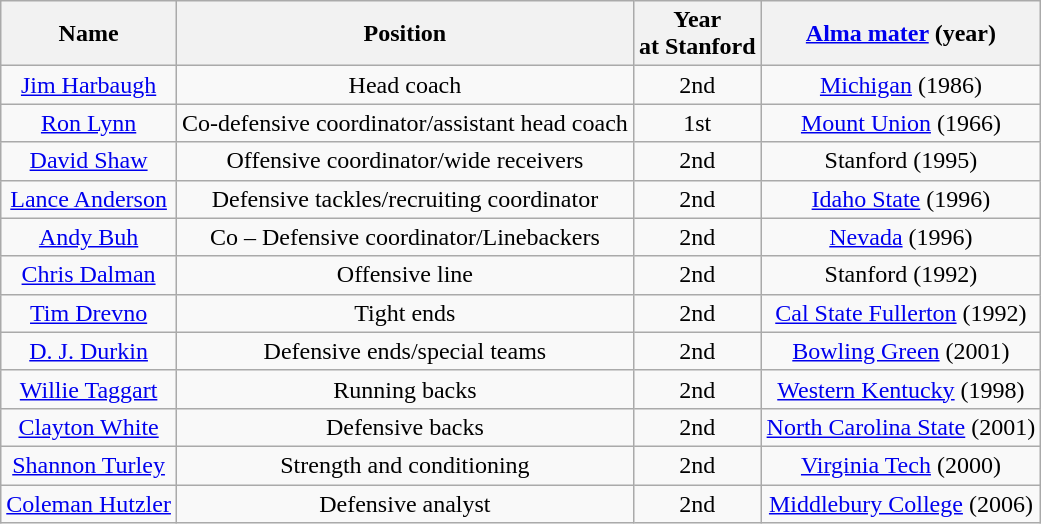<table class="wikitable">
<tr>
<th>Name</th>
<th>Position</th>
<th>Year<br>at Stanford</th>
<th><a href='#'>Alma mater</a> (year)</th>
</tr>
<tr align="center">
<td><a href='#'>Jim Harbaugh</a></td>
<td>Head coach</td>
<td>2nd</td>
<td><a href='#'>Michigan</a> (1986)</td>
</tr>
<tr align="center">
<td><a href='#'>Ron Lynn</a></td>
<td>Co-defensive coordinator/assistant head coach</td>
<td>1st</td>
<td><a href='#'>Mount Union</a> (1966)</td>
</tr>
<tr align="center">
<td><a href='#'>David Shaw</a></td>
<td>Offensive coordinator/wide receivers</td>
<td>2nd</td>
<td>Stanford (1995)</td>
</tr>
<tr align="center">
<td><a href='#'>Lance Anderson</a></td>
<td>Defensive tackles/recruiting coordinator</td>
<td>2nd</td>
<td><a href='#'>Idaho State</a> (1996)</td>
</tr>
<tr align="center">
<td><a href='#'>Andy Buh</a></td>
<td>Co – Defensive coordinator/Linebackers</td>
<td>2nd</td>
<td><a href='#'>Nevada</a> (1996)</td>
</tr>
<tr align="center">
<td><a href='#'>Chris Dalman</a></td>
<td>Offensive line</td>
<td>2nd</td>
<td>Stanford (1992)</td>
</tr>
<tr align="center">
<td><a href='#'>Tim Drevno</a></td>
<td>Tight ends</td>
<td>2nd</td>
<td><a href='#'>Cal State Fullerton</a> (1992)</td>
</tr>
<tr align="center">
<td><a href='#'>D. J. Durkin</a></td>
<td>Defensive ends/special teams</td>
<td>2nd</td>
<td><a href='#'>Bowling Green</a> (2001)</td>
</tr>
<tr align="center">
<td><a href='#'>Willie Taggart</a></td>
<td>Running backs</td>
<td>2nd</td>
<td><a href='#'>Western Kentucky</a> (1998)</td>
</tr>
<tr align="center">
<td><a href='#'>Clayton White</a></td>
<td>Defensive backs</td>
<td>2nd</td>
<td><a href='#'>North Carolina State</a> (2001)</td>
</tr>
<tr align="center">
<td><a href='#'>Shannon Turley</a></td>
<td>Strength and conditioning</td>
<td>2nd</td>
<td><a href='#'>Virginia Tech</a> (2000)</td>
</tr>
<tr align="center">
<td><a href='#'>Coleman Hutzler</a></td>
<td>Defensive analyst</td>
<td>2nd</td>
<td><a href='#'>Middlebury College</a> (2006)</td>
</tr>
</table>
